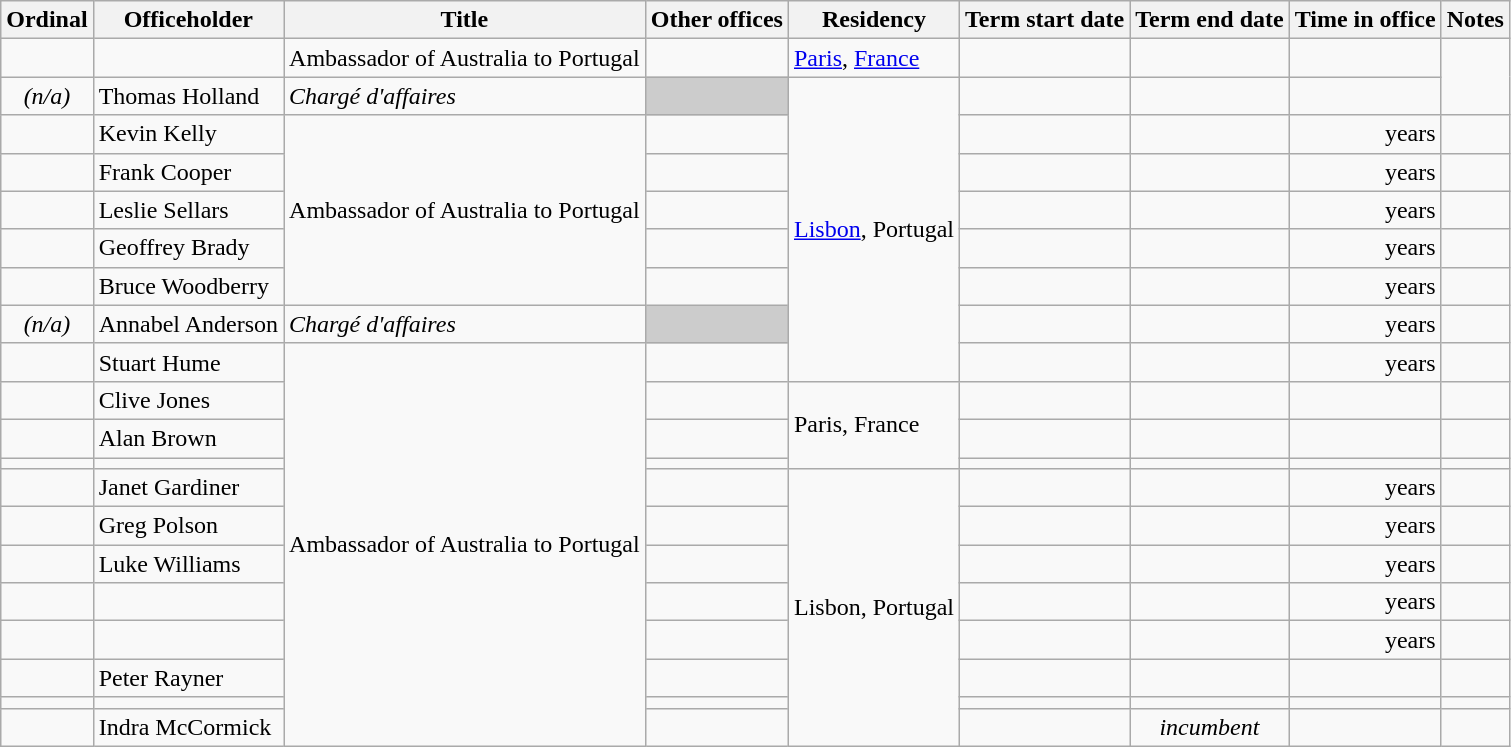<table class='wikitable sortable'>
<tr>
<th>Ordinal</th>
<th>Officeholder</th>
<th>Title</th>
<th>Other offices</th>
<th>Residency</th>
<th>Term start date</th>
<th>Term end date</th>
<th>Time in office</th>
<th>Notes</th>
</tr>
<tr>
<td align=center></td>
<td> </td>
<td>Ambassador of Australia to Portugal</td>
<td></td>
<td><a href='#'>Paris</a>, <a href='#'>France</a></td>
<td align=center></td>
<td align=center></td>
<td align=right></td>
<td rowspan=2></td>
</tr>
<tr>
<td align=center><em>(n/a)</em></td>
<td>Thomas Holland</td>
<td><em>Chargé d'affaires</em></td>
<td style="background: #cccccc;"></td>
<td rowspan=8><a href='#'>Lisbon</a>, Portugal</td>
<td align=center></td>
<td align=center></td>
<td align=right></td>
</tr>
<tr>
<td align=center></td>
<td>Kevin Kelly</td>
<td rowspan=5>Ambassador of Australia to Portugal</td>
<td></td>
<td align=center></td>
<td align=center></td>
<td align=right> years</td>
<td></td>
</tr>
<tr>
<td align=center></td>
<td>Frank Cooper</td>
<td></td>
<td align=center></td>
<td align=center></td>
<td align=right> years</td>
<td></td>
</tr>
<tr>
<td align=center></td>
<td>Leslie Sellars</td>
<td></td>
<td align=center></td>
<td align=center></td>
<td align=right> years</td>
<td></td>
</tr>
<tr>
<td align=center></td>
<td>Geoffrey Brady</td>
<td></td>
<td align=center></td>
<td align=center></td>
<td align=right> years</td>
<td></td>
</tr>
<tr>
<td align=center></td>
<td>Bruce Woodberry</td>
<td></td>
<td align=center></td>
<td align=center></td>
<td align=right> years</td>
<td></td>
</tr>
<tr>
<td align=center><em>(n/a)</em></td>
<td>Annabel Anderson</td>
<td><em>Chargé d'affaires</em></td>
<td style="background: #cccccc;"></td>
<td align=center></td>
<td align=center></td>
<td align=right> years</td>
<td></td>
</tr>
<tr>
<td align=center></td>
<td>Stuart Hume</td>
<td rowspan=12>Ambassador of Australia to Portugal</td>
<td></td>
<td align=center></td>
<td align=center></td>
<td align=right> years</td>
<td></td>
</tr>
<tr>
<td align=center></td>
<td>Clive Jones</td>
<td></td>
<td rowspan=3>Paris, France</td>
<td align=center></td>
<td align=center></td>
<td align=right></td>
<td></td>
</tr>
<tr>
<td align=center></td>
<td>Alan Brown</td>
<td></td>
<td align=center></td>
<td align=center></td>
<td align=right></td>
<td></td>
</tr>
<tr>
<td align=center></td>
<td> </td>
<td></td>
<td align=center></td>
<td align=center></td>
<td align=right></td>
<td></td>
</tr>
<tr>
<td align=center></td>
<td>Janet Gardiner</td>
<td></td>
<td rowspan=8>Lisbon, Portugal</td>
<td align=center></td>
<td align=center></td>
<td align=right> years</td>
<td></td>
</tr>
<tr>
<td align=center></td>
<td>Greg Polson</td>
<td></td>
<td align=center></td>
<td align=center></td>
<td align=right> years</td>
<td></td>
</tr>
<tr>
<td align=center></td>
<td>Luke Williams</td>
<td></td>
<td align=center></td>
<td align=center></td>
<td align=right> years</td>
<td></td>
</tr>
<tr>
<td align=center></td>
<td></td>
<td></td>
<td align=center></td>
<td align=center></td>
<td align=right> years</td>
<td></td>
</tr>
<tr>
<td align=center></td>
<td></td>
<td></td>
<td align=center></td>
<td align=center></td>
<td align=right> years</td>
<td></td>
</tr>
<tr>
<td align=center></td>
<td>Peter Rayner</td>
<td></td>
<td align=center></td>
<td align=center></td>
<td align=right></td>
<td></td>
</tr>
<tr>
<td align=center></td>
<td></td>
<td></td>
<td align=center></td>
<td align=center></td>
<td align=right></td>
<td></td>
</tr>
<tr>
<td align=center></td>
<td>Indra McCormick</td>
<td></td>
<td align=center></td>
<td align=center><em>incumbent</em></td>
<td align=right></td>
<td></td>
</tr>
</table>
